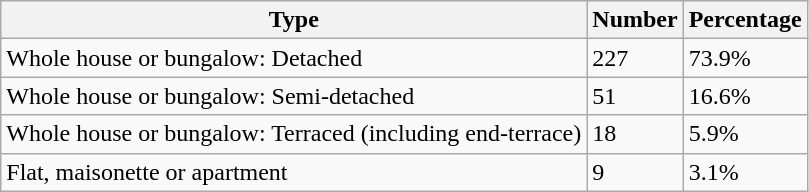<table class= "wikitable sortable">
<tr>
<th bgcolor=#99CCFF>Type</th>
<th bgcolor=#99CCFF>Number</th>
<th bgcolor=#99CCFF>Percentage</th>
</tr>
<tr>
<td>Whole house or bungalow: Detached</td>
<td>227</td>
<td>73.9%</td>
</tr>
<tr>
<td>Whole house or bungalow: Semi-detached</td>
<td>51</td>
<td>16.6%</td>
</tr>
<tr>
<td>Whole house or bungalow: Terraced (including end-terrace)</td>
<td>18</td>
<td>5.9%</td>
</tr>
<tr>
<td>Flat, maisonette or apartment</td>
<td>9</td>
<td>3.1%</td>
</tr>
</table>
